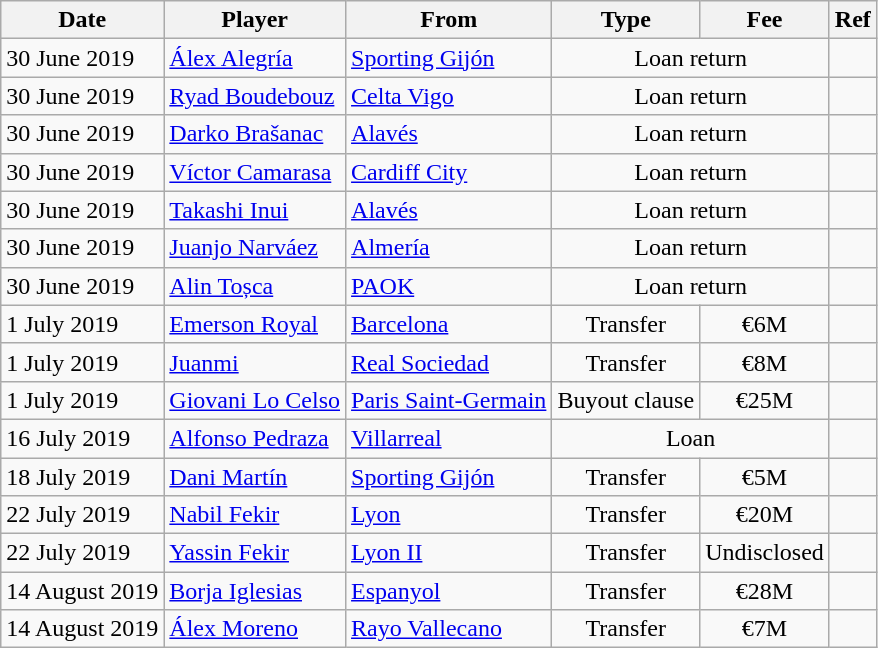<table class="wikitable">
<tr>
<th>Date</th>
<th>Player</th>
<th>From</th>
<th>Type</th>
<th>Fee</th>
<th>Ref</th>
</tr>
<tr>
<td>30 June 2019</td>
<td> <a href='#'>Álex Alegría</a></td>
<td><a href='#'>Sporting Gijón</a></td>
<td style="text-align:center;" colspan="2">Loan return</td>
<td align=center></td>
</tr>
<tr>
<td>30 June 2019</td>
<td> <a href='#'>Ryad Boudebouz</a></td>
<td><a href='#'>Celta Vigo</a></td>
<td style="text-align:center;" colspan="2">Loan return</td>
<td align=center></td>
</tr>
<tr>
<td>30 June 2019</td>
<td> <a href='#'>Darko Brašanac</a></td>
<td><a href='#'>Alavés</a></td>
<td style="text-align:center;" colspan="2">Loan return</td>
<td align=center></td>
</tr>
<tr>
<td>30 June 2019</td>
<td> <a href='#'>Víctor Camarasa</a></td>
<td> <a href='#'>Cardiff City</a></td>
<td style="text-align:center;" colspan="2">Loan return</td>
<td align=center></td>
</tr>
<tr>
<td>30 June 2019</td>
<td> <a href='#'>Takashi Inui</a></td>
<td><a href='#'>Alavés</a></td>
<td style="text-align:center;" colspan="2">Loan return</td>
<td align=center></td>
</tr>
<tr>
<td>30 June 2019</td>
<td> <a href='#'>Juanjo Narváez</a></td>
<td><a href='#'>Almería</a></td>
<td style="text-align:center;" colspan="2">Loan return</td>
<td align=center></td>
</tr>
<tr>
<td>30 June 2019</td>
<td> <a href='#'>Alin Toșca</a></td>
<td> <a href='#'>PAOK</a></td>
<td style="text-align:center;" colspan="2">Loan return</td>
<td align=center></td>
</tr>
<tr>
<td>1 July 2019</td>
<td> <a href='#'>Emerson Royal</a></td>
<td><a href='#'>Barcelona</a></td>
<td align=center>Transfer</td>
<td align=center>€6M</td>
<td align=center></td>
</tr>
<tr>
<td>1 July 2019</td>
<td> <a href='#'>Juanmi</a></td>
<td><a href='#'>Real Sociedad</a></td>
<td align=center>Transfer</td>
<td align=center>€8M</td>
<td align=center></td>
</tr>
<tr>
<td>1 July 2019</td>
<td> <a href='#'>Giovani Lo Celso</a></td>
<td> <a href='#'>Paris Saint-Germain</a></td>
<td align=center>Buyout clause</td>
<td align=center>€25M</td>
<td align=center></td>
</tr>
<tr>
<td>16 July 2019</td>
<td> <a href='#'>Alfonso Pedraza</a></td>
<td><a href='#'>Villarreal</a></td>
<td style="text-align:center;" colspan="2">Loan</td>
<td align=center></td>
</tr>
<tr>
<td>18 July 2019</td>
<td> <a href='#'>Dani Martín</a></td>
<td><a href='#'>Sporting Gijón</a></td>
<td align=center>Transfer</td>
<td align=center>€5M</td>
<td align=center></td>
</tr>
<tr>
<td>22 July 2019</td>
<td> <a href='#'>Nabil Fekir</a></td>
<td> <a href='#'>Lyon</a></td>
<td align=center>Transfer</td>
<td align=center>€20M</td>
<td align=center></td>
</tr>
<tr>
<td>22 July 2019</td>
<td> <a href='#'>Yassin Fekir</a></td>
<td> <a href='#'>Lyon II</a></td>
<td align=center>Transfer</td>
<td align=center>Undisclosed</td>
<td align=center></td>
</tr>
<tr>
<td>14 August 2019</td>
<td> <a href='#'>Borja Iglesias</a></td>
<td><a href='#'>Espanyol</a></td>
<td align=center>Transfer</td>
<td align=center>€28M</td>
<td align=center></td>
</tr>
<tr>
<td>14 August 2019</td>
<td> <a href='#'>Álex Moreno</a></td>
<td><a href='#'>Rayo Vallecano</a></td>
<td align=center>Transfer</td>
<td align=center>€7M</td>
<td align=center></td>
</tr>
</table>
